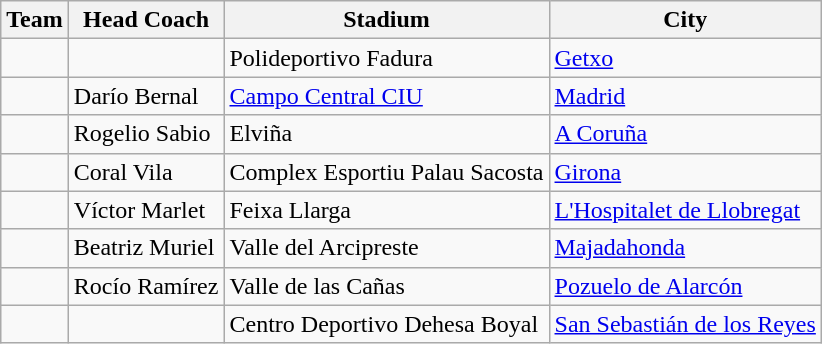<table class="wikitable sortable">
<tr>
<th>Team</th>
<th>Head Coach</th>
<th>Stadium</th>
<th>City</th>
</tr>
<tr>
<td></td>
<td></td>
<td>Polideportivo Fadura</td>
<td><a href='#'>Getxo</a></td>
</tr>
<tr>
<td></td>
<td>Darío Bernal</td>
<td><a href='#'>Campo Central CIU</a></td>
<td><a href='#'>Madrid</a></td>
</tr>
<tr>
<td></td>
<td>Rogelio Sabio</td>
<td>Elviña</td>
<td><a href='#'>A Coruña</a></td>
</tr>
<tr>
<td></td>
<td>Coral Vila</td>
<td>Complex Esportiu Palau Sacosta</td>
<td><a href='#'>Girona</a></td>
</tr>
<tr>
<td></td>
<td>Víctor Marlet</td>
<td>Feixa Llarga</td>
<td><a href='#'>L'Hospitalet de Llobregat</a></td>
</tr>
<tr>
<td></td>
<td>Beatriz Muriel</td>
<td>Valle del Arcipreste</td>
<td><a href='#'>Majadahonda</a></td>
</tr>
<tr>
<td></td>
<td>Rocío Ramírez</td>
<td>Valle de las Cañas</td>
<td><a href='#'>Pozuelo de Alarcón</a></td>
</tr>
<tr>
<td></td>
<td></td>
<td>Centro Deportivo Dehesa Boyal</td>
<td><a href='#'>San Sebastián de los Reyes</a></td>
</tr>
</table>
